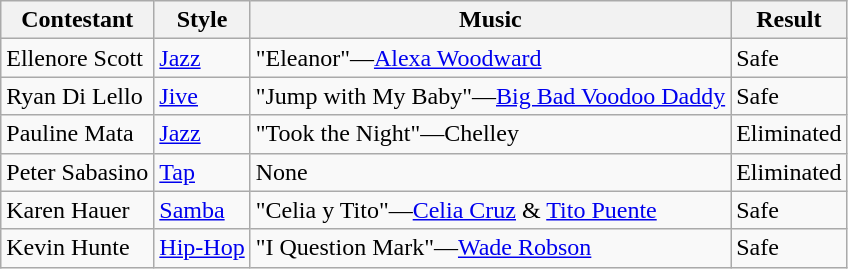<table class="wikitable">
<tr>
<th>Contestant</th>
<th>Style</th>
<th>Music</th>
<th>Result</th>
</tr>
<tr>
<td>Ellenore Scott</td>
<td><a href='#'>Jazz</a></td>
<td>"Eleanor"—<a href='#'>Alexa Woodward</a></td>
<td>Safe</td>
</tr>
<tr>
<td>Ryan Di Lello</td>
<td><a href='#'>Jive</a></td>
<td>"Jump with My Baby"—<a href='#'>Big Bad Voodoo Daddy</a></td>
<td>Safe</td>
</tr>
<tr>
<td>Pauline Mata</td>
<td><a href='#'>Jazz</a></td>
<td>"Took the Night"—Chelley</td>
<td>Eliminated</td>
</tr>
<tr>
<td>Peter Sabasino</td>
<td><a href='#'>Tap</a></td>
<td>None</td>
<td>Eliminated</td>
</tr>
<tr>
<td>Karen Hauer</td>
<td><a href='#'>Samba</a></td>
<td>"Celia y Tito"—<a href='#'>Celia Cruz</a> & <a href='#'>Tito Puente</a></td>
<td>Safe</td>
</tr>
<tr>
<td>Kevin Hunte</td>
<td><a href='#'>Hip-Hop</a></td>
<td>"I Question Mark"—<a href='#'>Wade Robson</a></td>
<td>Safe</td>
</tr>
</table>
